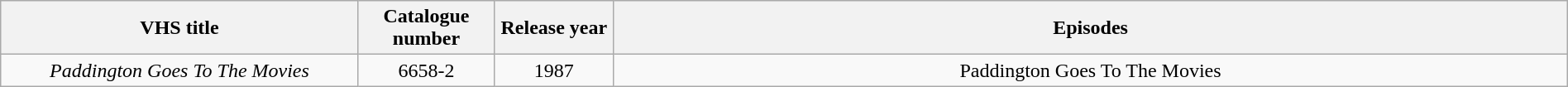<table class="wikitable" style="text-align:center; width:100%;">
<tr>
<th style="width:15%;">VHS title</th>
<th style="width:05%;">Catalogue number</th>
<th style="width:05%;">Release year</th>
<th style="width:40%;">Episodes</th>
</tr>
<tr>
<td><em>Paddington Goes To The Movies</em></td>
<td>6658-2</td>
<td>1987</td>
<td>Paddington Goes To The Movies</td>
</tr>
</table>
